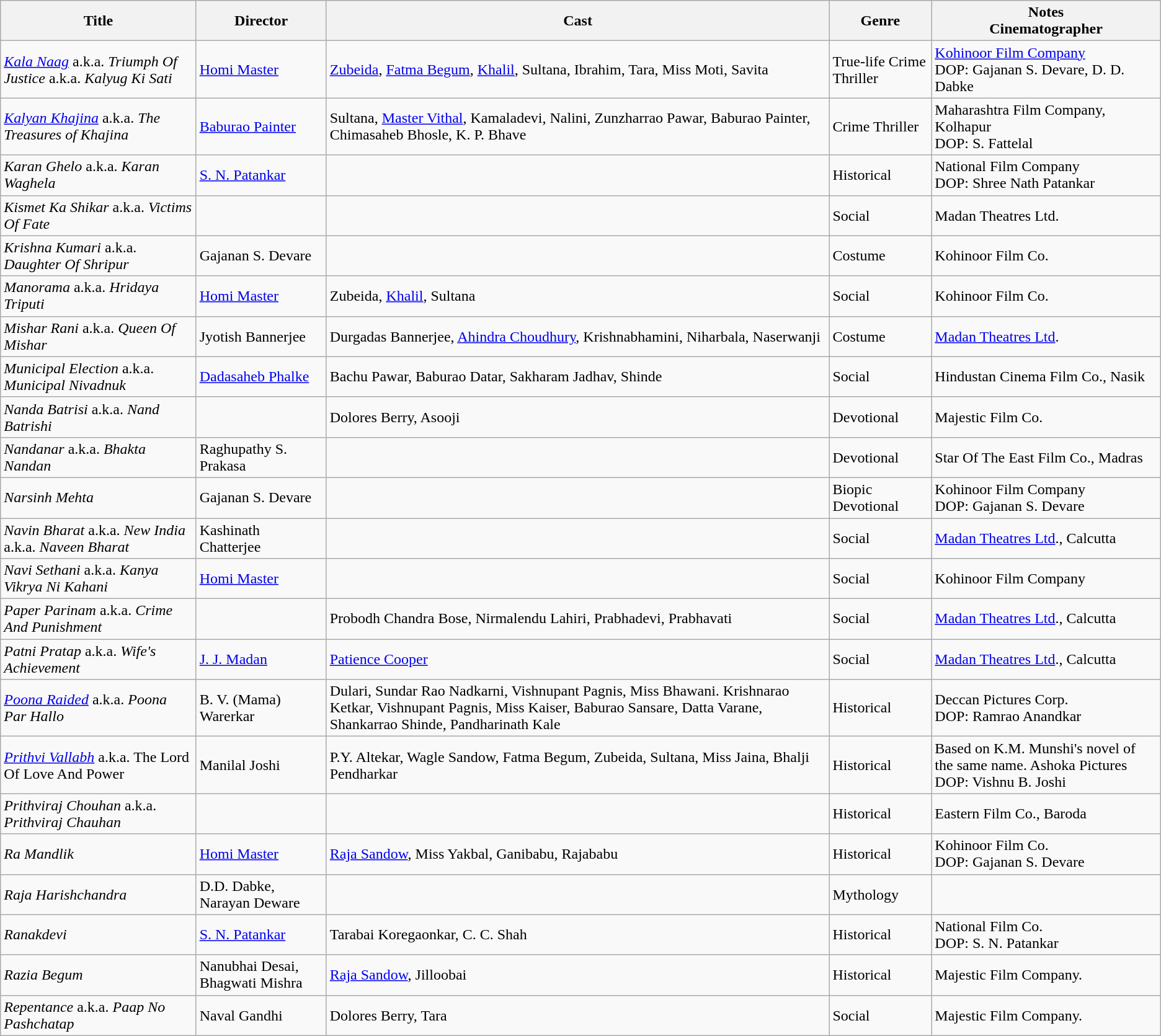<table class="wikitable">
<tr>
<th>Title</th>
<th>Director</th>
<th>Cast</th>
<th>Genre</th>
<th>Notes<br>Cinematographer</th>
</tr>
<tr>
<td><em><a href='#'>Kala Naag</a></em> a.k.a. <em>Triumph Of Justice</em> a.k.a. <em>Kalyug Ki Sati</em></td>
<td><a href='#'>Homi Master</a></td>
<td><a href='#'>Zubeida</a>, <a href='#'>Fatma Begum</a>, <a href='#'>Khalil</a>, Sultana, Ibrahim, Tara, Miss Moti, Savita</td>
<td>True-life Crime Thriller</td>
<td><a href='#'>Kohinoor Film Company</a><br>DOP: Gajanan S. Devare, D. D. Dabke</td>
</tr>
<tr>
<td><em><a href='#'>Kalyan Khajina</a></em> a.k.a. <em>The Treasures of Khajina</em></td>
<td><a href='#'>Baburao Painter</a></td>
<td>Sultana, <a href='#'>Master Vithal</a>, Kamaladevi, Nalini, Zunzharrao Pawar, Baburao Painter, Chimasaheb Bhosle, K. P. Bhave</td>
<td>Crime Thriller</td>
<td>Maharashtra Film Company, Kolhapur<br>DOP: S. Fattelal</td>
</tr>
<tr>
<td><em>Karan Ghelo</em> a.k.a. <em>Karan Waghela</em></td>
<td><a href='#'>S. N. Patankar</a></td>
<td></td>
<td>Historical</td>
<td>National Film Company<br>DOP: Shree Nath Patankar</td>
</tr>
<tr>
<td><em>Kismet Ka Shikar</em> a.k.a. <em>Victims Of Fate</em></td>
<td></td>
<td></td>
<td>Social</td>
<td>Madan Theatres Ltd.</td>
</tr>
<tr>
<td><em>Krishna Kumari</em> a.k.a. <em>Daughter Of Shripur</em></td>
<td>Gajanan S. Devare</td>
<td></td>
<td>Costume</td>
<td>Kohinoor Film Co.</td>
</tr>
<tr>
<td><em>Manorama</em> a.k.a. <em>Hridaya Triputi</em></td>
<td><a href='#'>Homi Master</a></td>
<td>Zubeida, <a href='#'>Khalil</a>, Sultana</td>
<td>Social</td>
<td>Kohinoor Film Co.</td>
</tr>
<tr>
<td><em>Mishar Rani</em> a.k.a. <em>Queen Of Mishar</em></td>
<td>Jyotish Bannerjee</td>
<td>Durgadas Bannerjee, <a href='#'>Ahindra Choudhury</a>, Krishnabhamini, Niharbala, Naserwanji</td>
<td>Costume</td>
<td><a href='#'>Madan Theatres Ltd</a>.</td>
</tr>
<tr>
<td><em>Municipal Election</em> a.k.a. <em>Municipal Nivadnuk</em></td>
<td><a href='#'>Dadasaheb Phalke</a></td>
<td>Bachu Pawar, Baburao Datar, Sakharam Jadhav, Shinde</td>
<td>Social</td>
<td>Hindustan Cinema Film Co., Nasik</td>
</tr>
<tr>
<td><em>Nanda Batrisi</em> a.k.a. <em>Nand Batrishi</em></td>
<td></td>
<td>Dolores Berry, Asooji</td>
<td>Devotional</td>
<td>Majestic Film Co.</td>
</tr>
<tr>
<td><em>Nandanar</em> a.k.a. <em>Bhakta Nandan</em></td>
<td>Raghupathy S. Prakasa</td>
<td></td>
<td>Devotional</td>
<td>Star Of The East Film Co., Madras</td>
</tr>
<tr>
<td><em>Narsinh Mehta</em></td>
<td>Gajanan S. Devare</td>
<td></td>
<td>Biopic Devotional</td>
<td>Kohinoor Film Company<br>DOP: Gajanan S. Devare</td>
</tr>
<tr>
<td><em>Navin Bharat</em> a.k.a. <em>New India</em> a.k.a. <em>Naveen Bharat</em></td>
<td>Kashinath Chatterjee</td>
<td></td>
<td>Social</td>
<td><a href='#'>Madan Theatres Ltd</a>., Calcutta</td>
</tr>
<tr>
<td><em>Navi Sethani</em> a.k.a. <em>Kanya Vikrya Ni Kahani</em></td>
<td><a href='#'>Homi Master</a></td>
<td></td>
<td>Social</td>
<td>Kohinoor Film Company</td>
</tr>
<tr>
<td><em>Paper Parinam</em> a.k.a. <em>Crime And Punishment</em></td>
<td></td>
<td>Probodh Chandra Bose, Nirmalendu Lahiri, Prabhadevi, Prabhavati</td>
<td>Social</td>
<td><a href='#'>Madan Theatres Ltd</a>., Calcutta</td>
</tr>
<tr>
<td><em>Patni Pratap</em> a.k.a. <em>Wife's Achievement</em></td>
<td><a href='#'>J. J. Madan</a></td>
<td><a href='#'>Patience Cooper</a></td>
<td>Social</td>
<td><a href='#'>Madan Theatres Ltd</a>., Calcutta</td>
</tr>
<tr>
<td><em><a href='#'>Poona Raided</a></em> a.k.a. <em>Poona Par Hallo</em></td>
<td>B. V. (Mama) Warerkar</td>
<td>Dulari, Sundar Rao Nadkarni, Vishnupant Pagnis, Miss Bhawani. Krishnarao Ketkar, Vishnupant Pagnis, Miss Kaiser, Baburao Sansare, Datta Varane, Shankarrao Shinde, Pandharinath Kale</td>
<td>Historical</td>
<td>Deccan Pictures Corp.<br>DOP: Ramrao Anandkar</td>
</tr>
<tr>
<td><em><a href='#'>Prithvi Vallabh</a></em> a.k.a. The Lord Of Love And Power</td>
<td>Manilal Joshi</td>
<td>P.Y. Altekar, Wagle Sandow, Fatma Begum, Zubeida, Sultana, Miss Jaina, Bhalji Pendharkar</td>
<td>Historical</td>
<td>Based on K.M. Munshi's novel of the same name. Ashoka Pictures<br>DOP: Vishnu B. Joshi</td>
</tr>
<tr>
<td><em>Prithviraj Chouhan</em> a.k.a. <em>Prithviraj Chauhan</em></td>
<td></td>
<td></td>
<td>Historical</td>
<td>Eastern Film Co., Baroda</td>
</tr>
<tr>
<td><em>Ra Mandlik</em></td>
<td><a href='#'>Homi Master</a></td>
<td><a href='#'>Raja Sandow</a>, Miss Yakbal, Ganibabu, Rajababu</td>
<td>Historical</td>
<td>Kohinoor Film Co.<br>DOP: Gajanan S. Devare</td>
</tr>
<tr>
<td><em>Raja Harishchandra</em></td>
<td>D.D. Dabke, Narayan Deware</td>
<td></td>
<td>Mythology</td>
<td></td>
</tr>
<tr>
<td><em>Ranakdevi</em></td>
<td><a href='#'>S. N. Patankar</a></td>
<td>Tarabai Koregaonkar, C. C. Shah</td>
<td>Historical</td>
<td>National Film Co.<br>DOP: S. N. Patankar</td>
</tr>
<tr>
<td><em>Razia Begum</em></td>
<td>Nanubhai Desai, Bhagwati Mishra</td>
<td><a href='#'>Raja Sandow</a>, Jilloobai</td>
<td>Historical</td>
<td>Majestic Film Company.</td>
</tr>
<tr>
<td><em>Repentance</em> a.k.a. <em>Paap No Pashchatap</em></td>
<td>Naval Gandhi</td>
<td>Dolores Berry, Tara</td>
<td>Social</td>
<td>Majestic Film Company.</td>
</tr>
</table>
